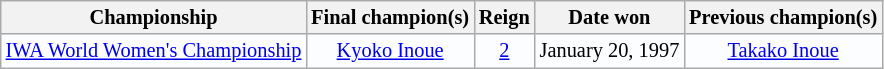<table class="wikitable" style="text-align:center; background:#fcfdff; font-size:85%;">
<tr>
<th>Championship</th>
<th>Final champion(s)</th>
<th>Reign</th>
<th>Date won</th>
<th>Previous champion(s)</th>
</tr>
<tr>
<td><a href='#'>IWA World Women's Championship</a></td>
<td><a href='#'>Kyoko Inoue</a></td>
<td><a href='#'>2</a></td>
<td>January 20, 1997</td>
<td><a href='#'>Takako Inoue</a></td>
</tr>
</table>
